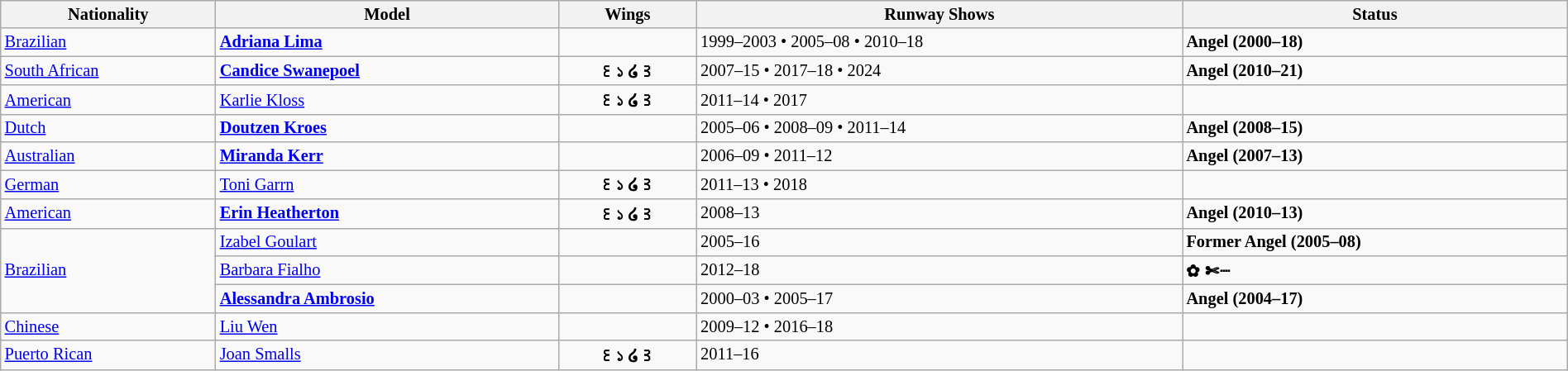<table class="sortable wikitable"  style="font-size:85%; width:100%;">
<tr>
<th style="text-align:center;">Nationality</th>
<th style="text-align:center;">Model</th>
<th style="text-align:center;">Wings</th>
<th style="text-align:center;">Runway Shows</th>
<th style="text-align:center;">Status</th>
</tr>
<tr>
<td> <a href='#'>Brazilian</a></td>
<td><strong><a href='#'>Adriana Lima</a></strong></td>
<td></td>
<td>1999–2003 • 2005–08 • 2010–18</td>
<td><strong> Angel (2000–18)</strong></td>
</tr>
<tr>
<td> <a href='#'>South African</a></td>
<td><strong><a href='#'>Candice Swanepoel</a></strong></td>
<td align="center"><strong>꒰১ ໒꒱</strong></td>
<td>2007–15 • 2017–18 • 2024</td>
<td><strong> Angel (2010–21)</strong></td>
</tr>
<tr>
<td> <a href='#'>American</a></td>
<td><a href='#'>Karlie Kloss</a></td>
<td align="center"><strong>꒰১ ໒꒱</strong></td>
<td>2011–14 • 2017</td>
<td></td>
</tr>
<tr>
<td> <a href='#'>Dutch</a></td>
<td><strong><a href='#'>Doutzen Kroes</a></strong></td>
<td></td>
<td>2005–06 • 2008–09 • 2011–14</td>
<td><strong> Angel (2008–15)</strong></td>
</tr>
<tr>
<td> <a href='#'>Australian</a></td>
<td><strong><a href='#'>Miranda Kerr</a></strong></td>
<td></td>
<td>2006–09 • 2011–12</td>
<td><strong> Angel (2007–13)</strong></td>
</tr>
<tr>
<td> <a href='#'>German</a></td>
<td><a href='#'>Toni Garrn</a></td>
<td align="center"><strong>꒰১ ໒꒱</strong></td>
<td>2011–13 • 2018</td>
<td></td>
</tr>
<tr>
<td> <a href='#'>American</a></td>
<td><strong><a href='#'>Erin Heatherton</a></strong></td>
<td align="center"><strong>꒰১ ໒꒱</strong></td>
<td>2008–13</td>
<td><strong> Angel (2010–13)</strong></td>
</tr>
<tr>
<td rowspan="3"> <a href='#'>Brazilian</a></td>
<td><a href='#'>Izabel Goulart</a></td>
<td></td>
<td>2005–16</td>
<td><strong>Former  Angel (2005–08)</strong></td>
</tr>
<tr>
<td><a href='#'>Barbara Fialho</a></td>
<td></td>
<td>2012–18</td>
<td><strong>✿</strong> <strong>✄┈</strong></td>
</tr>
<tr>
<td><strong><a href='#'>Alessandra Ambrosio</a></strong></td>
<td></td>
<td>2000–03 • 2005–17</td>
<td><strong> Angel (2004–17)</strong></td>
</tr>
<tr>
<td> <a href='#'>Chinese</a></td>
<td><a href='#'>Liu Wen</a></td>
<td></td>
<td>2009–12 • 2016–18</td>
<td></td>
</tr>
<tr>
<td> <a href='#'>Puerto Rican</a></td>
<td><a href='#'>Joan Smalls</a></td>
<td align="center"><strong>꒰১ ໒꒱</strong></td>
<td>2011–16</td>
<td></td>
</tr>
</table>
